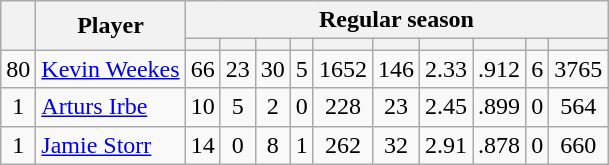<table class="wikitable plainrowheaders" style="text-align:center;">
<tr>
<th scope="col" rowspan="2"></th>
<th scope="col" rowspan="2">Player</th>
<th scope=colgroup colspan=10>Regular season</th>
</tr>
<tr>
<th scope="col"></th>
<th scope="col"></th>
<th scope="col"></th>
<th scope="col"></th>
<th scope="col"></th>
<th scope="col"></th>
<th scope="col"></th>
<th scope="col"></th>
<th scope="col"></th>
<th scope="col"></th>
</tr>
<tr>
<td scope="row">80</td>
<td align="left"><a href='#'>Kevin Weekes</a></td>
<td>66</td>
<td>23</td>
<td>30</td>
<td>5</td>
<td>1652</td>
<td>146</td>
<td>2.33</td>
<td>.912</td>
<td>6</td>
<td>3765</td>
</tr>
<tr>
<td scope="row">1</td>
<td align="left"><a href='#'>Arturs Irbe</a></td>
<td>10</td>
<td>5</td>
<td>2</td>
<td>0</td>
<td>228</td>
<td>23</td>
<td>2.45</td>
<td>.899</td>
<td>0</td>
<td>564</td>
</tr>
<tr>
<td scope="row">1</td>
<td align="left"><a href='#'>Jamie Storr</a></td>
<td>14</td>
<td>0</td>
<td>8</td>
<td>1</td>
<td>262</td>
<td>32</td>
<td>2.91</td>
<td>.878</td>
<td>0</td>
<td>660</td>
</tr>
</table>
